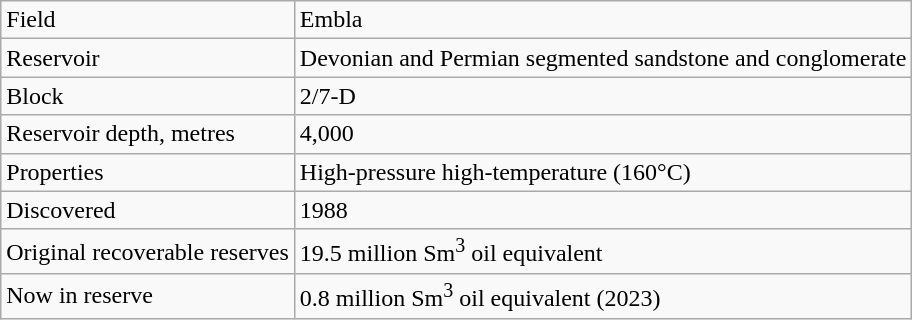<table class="wikitable">
<tr>
<td>Field</td>
<td>Embla</td>
</tr>
<tr>
<td>Reservoir</td>
<td>Devonian  and Permian segmented sandstone and conglomerate</td>
</tr>
<tr>
<td>Block</td>
<td>2/7-D</td>
</tr>
<tr>
<td>Reservoir depth, metres</td>
<td>4,000</td>
</tr>
<tr>
<td>Properties</td>
<td>High-pressure high-temperature (160°C)</td>
</tr>
<tr>
<td>Discovered</td>
<td>1988</td>
</tr>
<tr>
<td>Original recoverable reserves</td>
<td>19.5 million Sm<sup>3</sup> oil  equivalent</td>
</tr>
<tr>
<td>Now in reserve</td>
<td>0.8 million Sm<sup>3</sup> oil  equivalent (2023)</td>
</tr>
</table>
